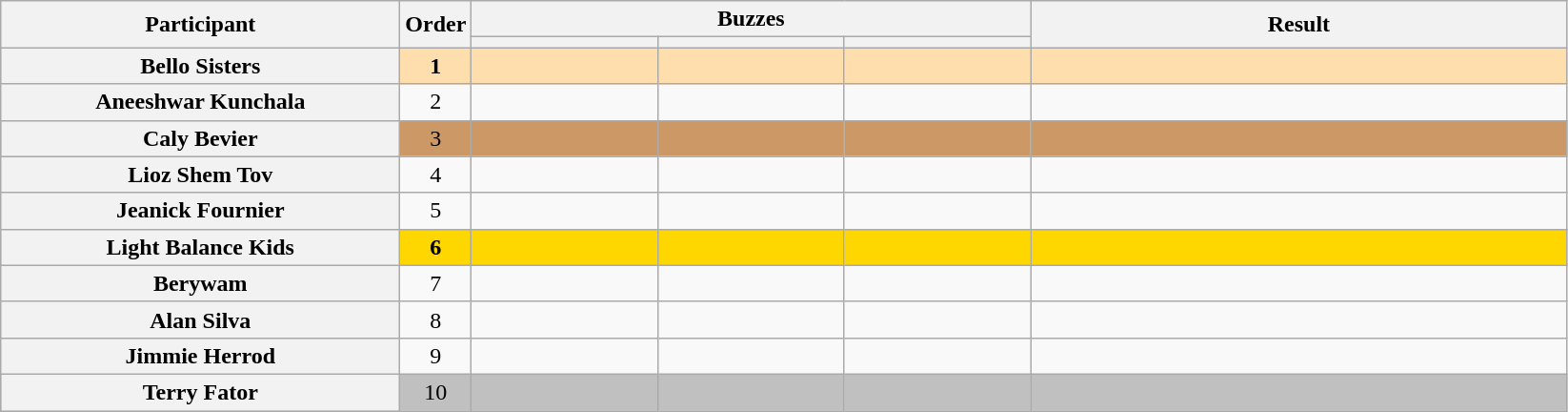<table class="wikitable plainrowheaders sortable" style="text-align:center;">
<tr>
<th scope="col" rowspan="2" class="unsortable" style="width:17em;">Participant</th>
<th scope="col" rowspan="2" style="width:1em;">Order</th>
<th scope="col" colspan="3" class="unsortable" style="width:24em;">Buzzes</th>
<th scope="col" rowspan="2" style="width:23em;">Result</th>
</tr>
<tr>
<th scope="col" class="unsortable" style="width:6em;"></th>
<th scope="col" class="unsortable" style="width:6em;"></th>
<th scope="col" class="unsortable" style="width:6em;"></th>
</tr>
<tr bgcolor=navajowhite>
<th scope="row"><strong>Bello Sisters</strong></th>
<td><strong>1</strong></td>
<td style="text-align:center;"></td>
<td style="text-align:center;"></td>
<td style="text-align:center;"></td>
<td><strong></strong></td>
</tr>
<tr>
<th scope="row">Aneeshwar Kunchala</th>
<td>2</td>
<td style="text-align:center;"></td>
<td style="text-align:center;"></td>
<td style="text-align:center;"></td>
<td></td>
</tr>
<tr bgcolor=#c96>
<th scope="row">Caly Bevier</th>
<td>3</td>
<td style="text-align:center;"></td>
<td style="text-align:center;"></td>
<td style="text-align:center;"></td>
<td></td>
</tr>
<tr>
<th scope="row">Lioz Shem Tov</th>
<td>4</td>
<td style="text-align:center;"></td>
<td style="text-align:center;"></td>
<td style="text-align:center;"></td>
<td></td>
</tr>
<tr>
<th scope="row">Jeanick Fournier</th>
<td>5</td>
<td style="text-align:center;"></td>
<td style="text-align:center;"></td>
<td style="text-align:center;"></td>
<td></td>
</tr>
<tr bgcolor=gold>
<th scope="row"><strong>Light Balance Kids</strong></th>
<td><strong>6</strong></td>
<td style="text-align:center;"></td>
<td style="text-align:center;"></td>
<td style="text-align:center;"></td>
<td><strong></strong></td>
</tr>
<tr>
<th scope="row">Berywam</th>
<td>7</td>
<td style="text-align:center;"></td>
<td style="text-align:center;"></td>
<td style="text-align:center;"></td>
<td></td>
</tr>
<tr>
<th scope="row">Alan Silva</th>
<td>8</td>
<td style="text-align:center;"></td>
<td style="text-align:center;"></td>
<td style="text-align:center;"></td>
<td></td>
</tr>
<tr>
<th scope="row">Jimmie Herrod</th>
<td>9</td>
<td style="text-align:center;"></td>
<td style="text-align:center;"></td>
<td style="text-align:center;"></td>
<td></td>
</tr>
<tr bgcolor=silver>
<th scope="row">Terry Fator</th>
<td>10</td>
<td style="text-align:center;"></td>
<td style="text-align:center;"></td>
<td style="text-align:center;"></td>
<td></td>
</tr>
</table>
